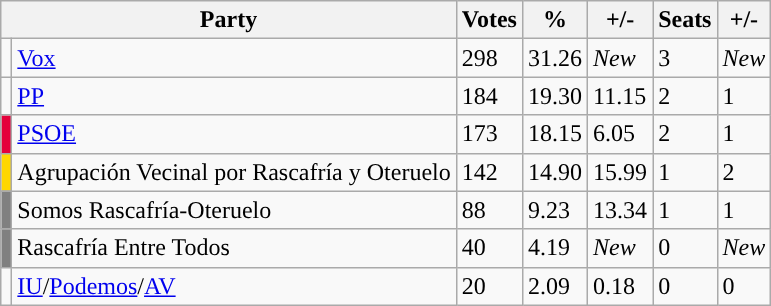<table class="wikitable">
<tr>
<th colspan="2">Party</th>
<th>Votes</th>
<th>%</th>
<th>+/-</th>
<th>Seats</th>
<th>+/-</th>
</tr>
<tr>
<td></td>
<td><a href='#'>Vox</a></td>
<td>298</td>
<td>31.26</td>
<td><em>New</em></td>
<td>3</td>
<td><em>New</em></td>
</tr>
<tr>
<td></td>
<td><a href='#'>PP</a></td>
<td>184</td>
<td>19.30</td>
<td> 11.15</td>
<td>2</td>
<td> 1</td>
</tr>
<tr>
<td bgcolor="#E4003B"></td>
<td><a href='#'>PSOE</a></td>
<td>173</td>
<td>18.15</td>
<td> 6.05</td>
<td>2</td>
<td> 1</td>
</tr>
<tr>
<td bgcolor="gold"></td>
<td>Agrupación Vecinal por Rascafría y Oteruelo</td>
<td>142</td>
<td>14.90</td>
<td> 15.99</td>
<td>1</td>
<td> 2</td>
</tr>
<tr>
<td bgcolor="grey"></td>
<td>Somos Rascafría-Oteruelo</td>
<td>88</td>
<td>9.23</td>
<td> 13.34</td>
<td>1</td>
<td> 1</td>
</tr>
<tr>
<td bgcolor="grey"></td>
<td>Rascafría Entre Todos</td>
<td>40</td>
<td>4.19</td>
<td><em>New</em></td>
<td>0</td>
<td><em>New</em></td>
</tr>
<tr>
<td></td>
<td><a href='#'>IU</a>/<a href='#'>Podemos</a>/<a href='#'>AV</a></td>
<td>20</td>
<td>2.09</td>
<td> 0.18</td>
<td>0</td>
<td> 0</td>
</tr>
</table>
